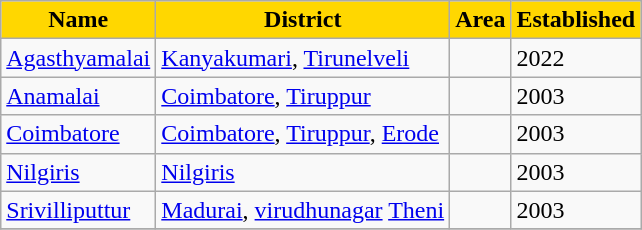<table class="wikitable">
<tr>
<th ! style="background-color:#FFD700">Name</th>
<th ! style="background-color:#FFD700">District</th>
<th ! style="background-color:#FFD700">Area</th>
<th ! style="background-color:#FFD700">Established</th>
</tr>
<tr>
<td><a href='#'>Agasthyamalai</a></td>
<td><a href='#'>Kanyakumari</a>, <a href='#'>Tirunelveli</a></td>
<td></td>
<td>2022</td>
</tr>
<tr>
<td><a href='#'>Anamalai</a></td>
<td><a href='#'>Coimbatore</a>, <a href='#'>Tiruppur</a></td>
<td></td>
<td>2003</td>
</tr>
<tr>
<td><a href='#'>Coimbatore</a></td>
<td><a href='#'>Coimbatore</a>, <a href='#'>Tiruppur</a>, <a href='#'>Erode</a></td>
<td></td>
<td>2003</td>
</tr>
<tr>
<td><a href='#'>Nilgiris</a></td>
<td><a href='#'>Nilgiris</a></td>
<td></td>
<td>2003</td>
</tr>
<tr>
<td><a href='#'>Srivilliputtur</a></td>
<td><a href='#'>Madurai</a>, <a href='#'>virudhunagar</a> <a href='#'>Theni</a></td>
<td></td>
<td>2003</td>
</tr>
<tr>
</tr>
</table>
